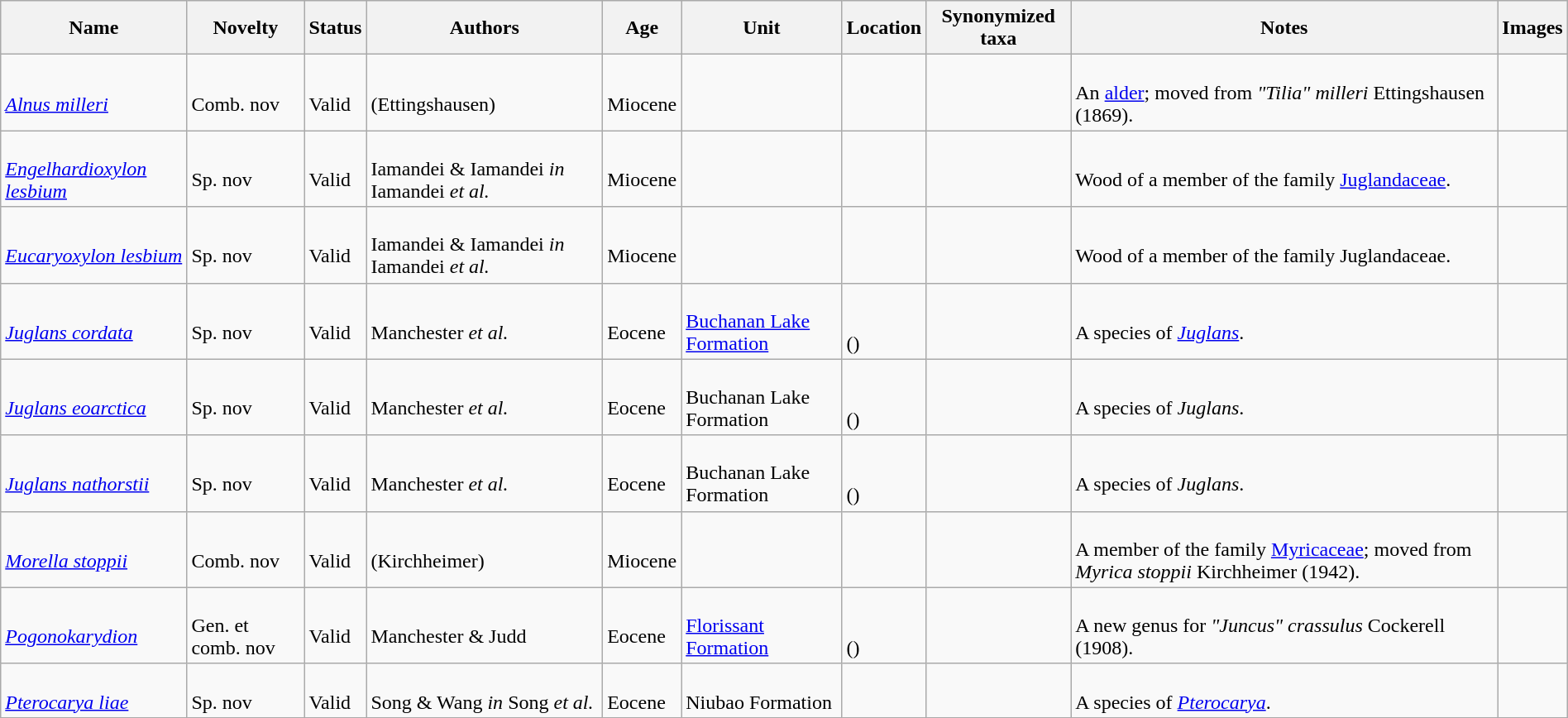<table class="wikitable sortable" align="center" width="100%">
<tr>
<th>Name</th>
<th>Novelty</th>
<th>Status</th>
<th>Authors</th>
<th>Age</th>
<th>Unit</th>
<th>Location</th>
<th>Synonymized taxa</th>
<th>Notes</th>
<th>Images</th>
</tr>
<tr>
<td><br><em><a href='#'>Alnus milleri</a></em></td>
<td><br>Comb. nov</td>
<td><br>Valid</td>
<td><br>(Ettingshausen)</td>
<td><br>Miocene</td>
<td></td>
<td><br></td>
<td></td>
<td><br>An <a href='#'>alder</a>; moved from <em>"Tilia" milleri</em> Ettingshausen (1869).</td>
<td></td>
</tr>
<tr>
<td><br><em><a href='#'>Engelhardioxylon lesbium</a></em></td>
<td><br>Sp. nov</td>
<td><br>Valid</td>
<td><br>Iamandei & Iamandei <em>in</em> Iamandei <em>et al.</em></td>
<td><br>Miocene</td>
<td></td>
<td><br></td>
<td></td>
<td><br>Wood of a member of the family <a href='#'>Juglandaceae</a>.</td>
<td></td>
</tr>
<tr>
<td><br><em><a href='#'>Eucaryoxylon lesbium</a></em></td>
<td><br>Sp. nov</td>
<td><br>Valid</td>
<td><br>Iamandei & Iamandei <em>in</em> Iamandei <em>et al.</em></td>
<td><br>Miocene</td>
<td></td>
<td><br></td>
<td></td>
<td><br>Wood of a member of the family Juglandaceae.</td>
<td></td>
</tr>
<tr>
<td><br><em><a href='#'>Juglans cordata</a></em></td>
<td><br>Sp. nov</td>
<td><br>Valid</td>
<td><br>Manchester <em>et al.</em></td>
<td><br>Eocene</td>
<td><br><a href='#'>Buchanan Lake Formation</a></td>
<td><br><br>()</td>
<td></td>
<td><br>A species of <em><a href='#'>Juglans</a></em>.</td>
<td></td>
</tr>
<tr>
<td><br><em><a href='#'>Juglans eoarctica</a></em></td>
<td><br>Sp. nov</td>
<td><br>Valid</td>
<td><br>Manchester <em>et al.</em></td>
<td><br>Eocene</td>
<td><br>Buchanan Lake Formation</td>
<td><br><br>()</td>
<td></td>
<td><br>A species of <em>Juglans</em>.</td>
<td></td>
</tr>
<tr>
<td><br><em><a href='#'>Juglans nathorstii</a></em></td>
<td><br>Sp. nov</td>
<td><br>Valid</td>
<td><br>Manchester <em>et al.</em></td>
<td><br>Eocene</td>
<td><br>Buchanan Lake Formation</td>
<td><br><br>()</td>
<td></td>
<td><br>A species of <em>Juglans</em>.</td>
<td></td>
</tr>
<tr>
<td><br><em><a href='#'>Morella stoppii</a></em></td>
<td><br>Comb. nov</td>
<td><br>Valid</td>
<td><br>(Kirchheimer)</td>
<td><br>Miocene</td>
<td></td>
<td><br></td>
<td></td>
<td><br>A member of the family <a href='#'>Myricaceae</a>; moved from <em>Myrica stoppii</em> Kirchheimer (1942).</td>
<td></td>
</tr>
<tr>
<td><br><em><a href='#'>Pogonokarydion</a></em></td>
<td><br>Gen. et comb. nov</td>
<td><br>Valid</td>
<td><br>Manchester & Judd</td>
<td><br>Eocene</td>
<td><br><a href='#'>Florissant Formation</a></td>
<td><br><br>()</td>
<td></td>
<td><br>A new genus for <em>"Juncus" crassulus</em> Cockerell (1908).</td>
<td></td>
</tr>
<tr>
<td><br><em><a href='#'>Pterocarya liae</a></em></td>
<td><br>Sp. nov</td>
<td><br>Valid</td>
<td><br>Song & Wang <em>in</em> Song <em>et al.</em></td>
<td><br>Eocene</td>
<td><br>Niubao Formation</td>
<td><br></td>
<td></td>
<td><br>A species of <em><a href='#'>Pterocarya</a></em>.</td>
<td></td>
</tr>
<tr>
</tr>
</table>
